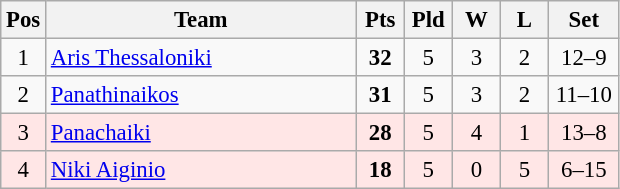<table class="wikitable" style="text-align: center; font-size:95%">
<tr>
<th width="20">Pos</th>
<th width="200">Team</th>
<th width="25">Pts</th>
<th width="25">Pld</th>
<th width="25">W</th>
<th width="25">L</th>
<th width="40">Set</th>
</tr>
<tr>
<td>1</td>
<td align="left"><a href='#'>Aris Thessaloniki</a></td>
<td><strong>32</strong></td>
<td>5</td>
<td>3</td>
<td>2</td>
<td>12–9</td>
</tr>
<tr>
<td>2</td>
<td align="left"><a href='#'>Panathinaikos</a></td>
<td><strong>31</strong></td>
<td>5</td>
<td>3</td>
<td>2</td>
<td>11–10</td>
</tr>
<tr bgcolor="FFE6E6">
<td>3</td>
<td align="left"><a href='#'>Panachaiki</a></td>
<td><strong>28</strong></td>
<td>5</td>
<td>4</td>
<td>1</td>
<td>13–8</td>
</tr>
<tr bgcolor="FFE6E6">
<td>4</td>
<td align="left"><a href='#'>Niki Aiginio</a></td>
<td><strong>18</strong></td>
<td>5</td>
<td>0</td>
<td>5</td>
<td>6–15</td>
</tr>
</table>
